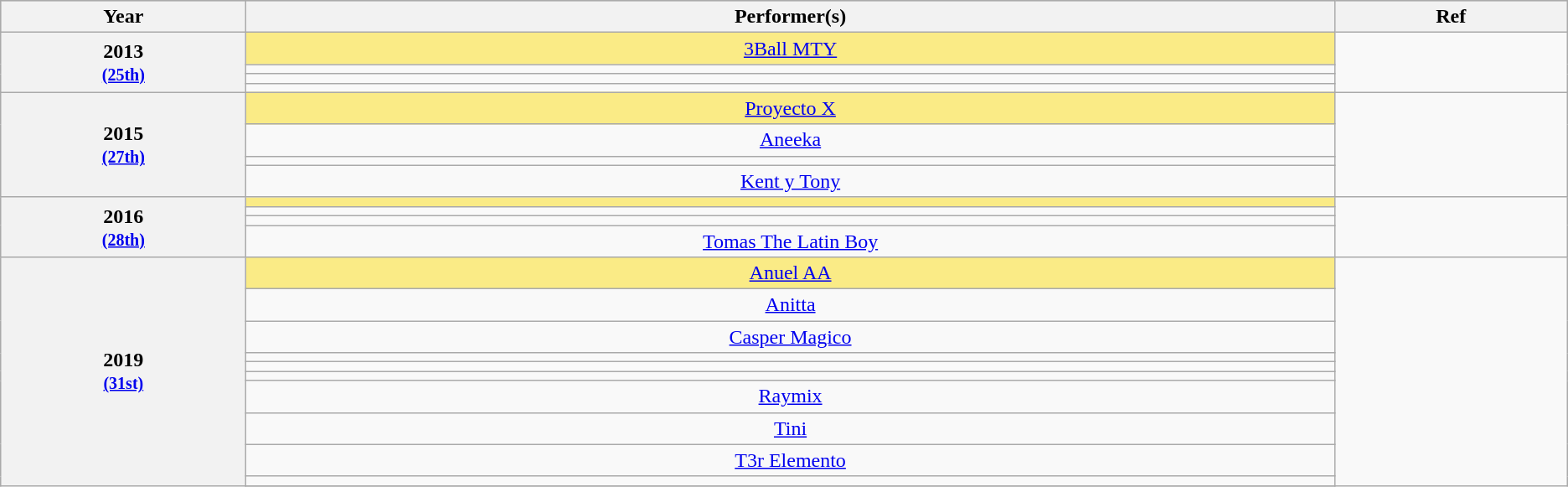<table class="wikitable sortable" style="text-align:center;">
<tr style="background:#bebebe;">
<th scope="col" style="width:1%;">Year</th>
<th scope="col" style="width:5%;">Performer(s)</th>
<th scope="col" style="width:1%;" class="unsortable">Ref</th>
</tr>
<tr>
<th scope="row" rowspan=4>2013 <br><small><a href='#'>(25th)</a></small></th>
<td style="background:#FAEB86"><a href='#'>3Ball MTY</a></td>
<td rowspan=4></td>
</tr>
<tr>
<td></td>
</tr>
<tr>
<td></td>
</tr>
<tr>
<td></td>
</tr>
<tr>
<th scope="row" rowspan=4>2015 <br><small><a href='#'>(27th)</a></small></th>
<td style="background:#FAEB86"><a href='#'>Proyecto X</a></td>
<td rowspan=4></td>
</tr>
<tr>
<td><a href='#'>Aneeka</a></td>
</tr>
<tr>
<td></td>
</tr>
<tr>
<td><a href='#'>Kent y Tony</a></td>
</tr>
<tr>
<th scope="row" rowspan=4>2016 <br><small><a href='#'>(28th)</a></small></th>
<td style="background:#FAEB86"></td>
<td rowspan=4></td>
</tr>
<tr>
<td></td>
</tr>
<tr>
<td></td>
</tr>
<tr>
<td><a href='#'>Tomas The Latin Boy</a></td>
</tr>
<tr>
<th scope="row" rowspan=11>2019 <br><small><a href='#'>(31st)</a></small></th>
<td style="background:#FAEB86"><a href='#'>Anuel AA</a></td>
<td rowspan=11></td>
</tr>
<tr>
<td><a href='#'>Anitta</a></td>
</tr>
<tr>
<td><a href='#'>Casper Magico</a></td>
</tr>
<tr>
<td></td>
</tr>
<tr>
<td></td>
</tr>
<tr>
<td></td>
</tr>
<tr>
<td><a href='#'>Raymix</a></td>
</tr>
<tr>
<td><a href='#'>Tini</a></td>
</tr>
<tr>
<td><a href='#'>T3r Elemento</a></td>
</tr>
<tr>
<td></td>
</tr>
<tr>
</tr>
</table>
